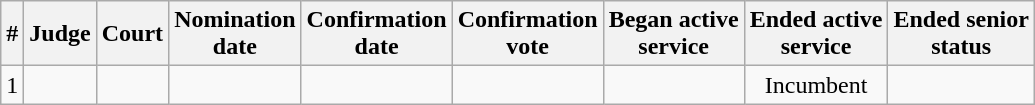<table class="sortable wikitable">
<tr>
<th>#</th>
<th>Judge</th>
<th>Court<br></th>
<th>Nomination<br>date</th>
<th>Confirmation<br>date</th>
<th>Confirmation<br>vote</th>
<th>Began active<br>service</th>
<th>Ended active<br>service</th>
<th>Ended senior<br>status</th>
</tr>
<tr>
<td>1</td>
<td></td>
<td></td>
<td></td>
<td></td>
<td align=center></td>
<td align=center></td>
<td align=center>Incumbent</td>
<td align=center></td>
</tr>
</table>
